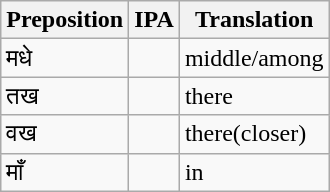<table class="wikitable">
<tr>
<th>Preposition</th>
<th>IPA</th>
<th>Translation</th>
</tr>
<tr>
<td>मधे</td>
<td></td>
<td>middle/among</td>
</tr>
<tr>
<td>तख</td>
<td></td>
<td>there</td>
</tr>
<tr>
<td>वख</td>
<td></td>
<td>there(closer)</td>
</tr>
<tr>
<td>माँ</td>
<td></td>
<td>in</td>
</tr>
</table>
